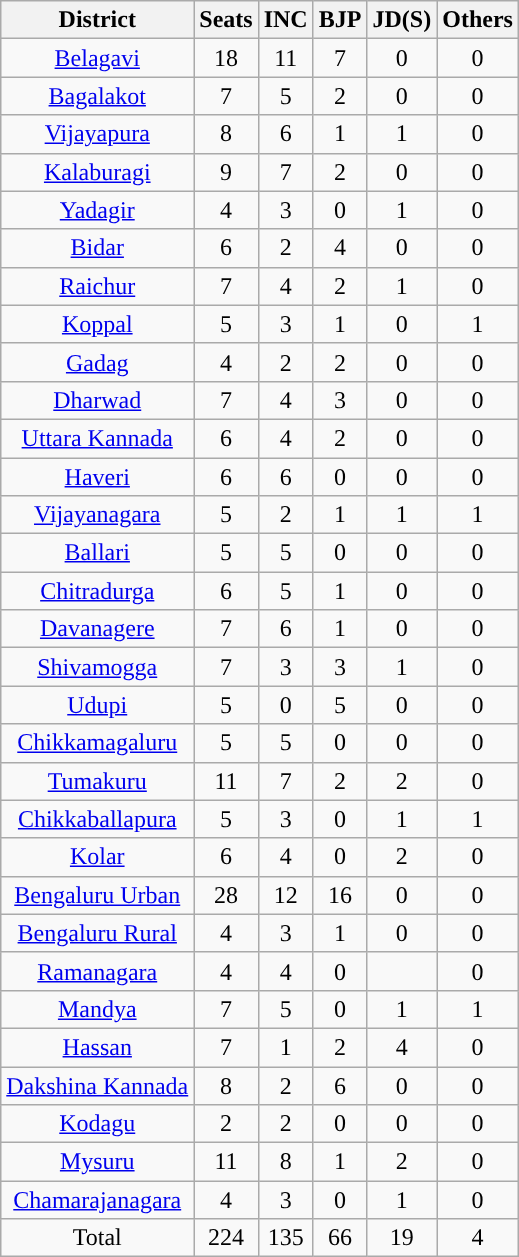<table class="wikitable sortable" style="text-align:center;">
<tr>
<th>District</th>
<th>Seats</th>
<th><span><strong>INC</strong></span></th>
<th style="background #FF9933;">BJP</th>
<th><span><strong>JD(S)</strong></span></th>
<th><span><strong>Others</strong></span></th>
</tr>
<tr>
<td><a href='#'>Belagavi</a></td>
<td>18</td>
<td style="background:">11</td>
<td>7</td>
<td>0</td>
<td>0</td>
</tr>
<tr>
<td><a href='#'>Bagalakot</a></td>
<td>7</td>
<td style="background:">5</td>
<td>2</td>
<td>0</td>
<td>0</td>
</tr>
<tr>
<td><a href='#'>Vijayapura</a></td>
<td>8</td>
<td style="background:">6</td>
<td>1</td>
<td>1</td>
<td>0</td>
</tr>
<tr>
<td><a href='#'>Kalaburagi</a></td>
<td>9</td>
<td style="background:">7</td>
<td>2</td>
<td>0</td>
<td>0</td>
</tr>
<tr>
<td><a href='#'>Yadagir</a></td>
<td>4</td>
<td style="background:">3</td>
<td>0</td>
<td>1</td>
<td>0</td>
</tr>
<tr>
<td><a href='#'>Bidar</a></td>
<td>6</td>
<td>2</td>
<td style="background:">4</td>
<td>0</td>
<td>0</td>
</tr>
<tr>
<td><a href='#'>Raichur</a></td>
<td>7</td>
<td style="background:">4</td>
<td>2</td>
<td>1</td>
<td>0</td>
</tr>
<tr>
<td><a href='#'>Koppal</a></td>
<td>5</td>
<td style="background:">3</td>
<td>1</td>
<td>0</td>
<td>1</td>
</tr>
<tr>
<td><a href='#'>Gadag</a></td>
<td>4</td>
<td>2</td>
<td>2</td>
<td>0</td>
<td>0</td>
</tr>
<tr>
<td><a href='#'>Dharwad</a></td>
<td>7</td>
<td style="background:">4</td>
<td>3</td>
<td>0</td>
<td>0</td>
</tr>
<tr>
<td><a href='#'>Uttara Kannada</a></td>
<td>6</td>
<td style="background:">4</td>
<td>2</td>
<td>0</td>
<td>0</td>
</tr>
<tr>
<td><a href='#'>Haveri</a></td>
<td>6</td>
<td style="background:">6</td>
<td>0</td>
<td>0</td>
<td>0</td>
</tr>
<tr>
<td><a href='#'>Vijayanagara</a></td>
<td>5</td>
<td style="background:">2</td>
<td>1</td>
<td>1</td>
<td>1</td>
</tr>
<tr>
<td><a href='#'>Ballari</a></td>
<td>5</td>
<td style="background:">5</td>
<td>0</td>
<td>0</td>
<td>0</td>
</tr>
<tr>
<td><a href='#'>Chitradurga</a></td>
<td>6</td>
<td style="background:">5</td>
<td>1</td>
<td>0</td>
<td>0</td>
</tr>
<tr>
<td><a href='#'>Davanagere</a></td>
<td>7</td>
<td style="background:">6</td>
<td>1</td>
<td>0</td>
<td>0</td>
</tr>
<tr>
<td><a href='#'>Shivamogga</a></td>
<td>7</td>
<td>3</td>
<td>3</td>
<td>1</td>
<td>0</td>
</tr>
<tr>
<td><a href='#'>Udupi</a></td>
<td>5</td>
<td>0</td>
<td style="background:">5</td>
<td>0</td>
<td>0</td>
</tr>
<tr>
<td><a href='#'>Chikkamagaluru</a></td>
<td>5</td>
<td style="background:">5</td>
<td>0</td>
<td>0</td>
<td>0</td>
</tr>
<tr>
<td><a href='#'>Tumakuru</a></td>
<td>11</td>
<td style="background:">7</td>
<td>2</td>
<td>2</td>
<td>0</td>
</tr>
<tr>
<td><a href='#'>Chikkaballapura</a></td>
<td>5</td>
<td style="background:">3</td>
<td>0</td>
<td>1</td>
<td>1</td>
</tr>
<tr>
<td><a href='#'>Kolar</a></td>
<td>6</td>
<td style="background:">4</td>
<td>0</td>
<td>2</td>
<td>0</td>
</tr>
<tr>
<td><a href='#'>Bengaluru Urban</a></td>
<td>28</td>
<td>12</td>
<td style="background:">16</td>
<td>0</td>
<td>0</td>
</tr>
<tr>
<td><a href='#'>Bengaluru Rural</a></td>
<td>4</td>
<td style="background:">3</td>
<td>1</td>
<td>0</td>
<td>0</td>
</tr>
<tr>
<td><a href='#'>Ramanagara</a></td>
<td>4</td>
<td style="background:">4</td>
<td>0</td>
<td></td>
<td>0</td>
</tr>
<tr>
<td><a href='#'>Mandya</a></td>
<td>7</td>
<td style="background:">5</td>
<td>0</td>
<td>1</td>
<td>1</td>
</tr>
<tr>
<td><a href='#'>Hassan</a></td>
<td>7</td>
<td>1</td>
<td>2</td>
<td style="background:">4</td>
<td>0</td>
</tr>
<tr>
<td><a href='#'>Dakshina Kannada</a></td>
<td>8</td>
<td>2</td>
<td style="background:">6</td>
<td>0</td>
<td>0</td>
</tr>
<tr>
<td><a href='#'>Kodagu</a></td>
<td>2</td>
<td style="background:">2</td>
<td>0</td>
<td>0</td>
<td>0</td>
</tr>
<tr>
<td><a href='#'>Mysuru</a></td>
<td>11</td>
<td style="background:">8</td>
<td>1</td>
<td>2</td>
<td>0</td>
</tr>
<tr>
<td><a href='#'>Chamarajanagara</a></td>
<td>4</td>
<td style="background:">3</td>
<td>0</td>
<td>1</td>
<td>0</td>
</tr>
<tr>
<td>Total</td>
<td>224</td>
<td>135</td>
<td>66</td>
<td>19</td>
<td>4</td>
</tr>
</table>
